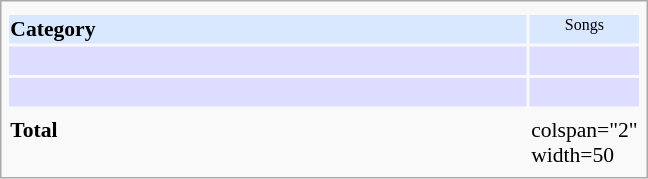<table class="infobox" style="width: 30em; text-align: left; font-size: 90%; vertical-align: middle;">
<tr>
<td colspan="2" style="text-align:center;"></td>
</tr>
<tr style="background:#d9e8ff;">
<th style="vertical-align: middle;">Category</th>
<td style="background;text-align:center; font-size:8pt; width:60px;">Songs</td>
</tr>
<tr style="background:#ddf;text-align:center;">
<td style="text-align:center;"><br></td>
<td></td>
</tr>
<tr style="background:#ddf;text-align:center;">
<td style="text-align:center;"><br></td>
<td></td>
</tr>
<tr>
<td colspan="2" style="text-align:center;"></td>
</tr>
<tr>
<td><strong>Total</strong></td>
<td>colspan="2" width=50 </td>
</tr>
</table>
